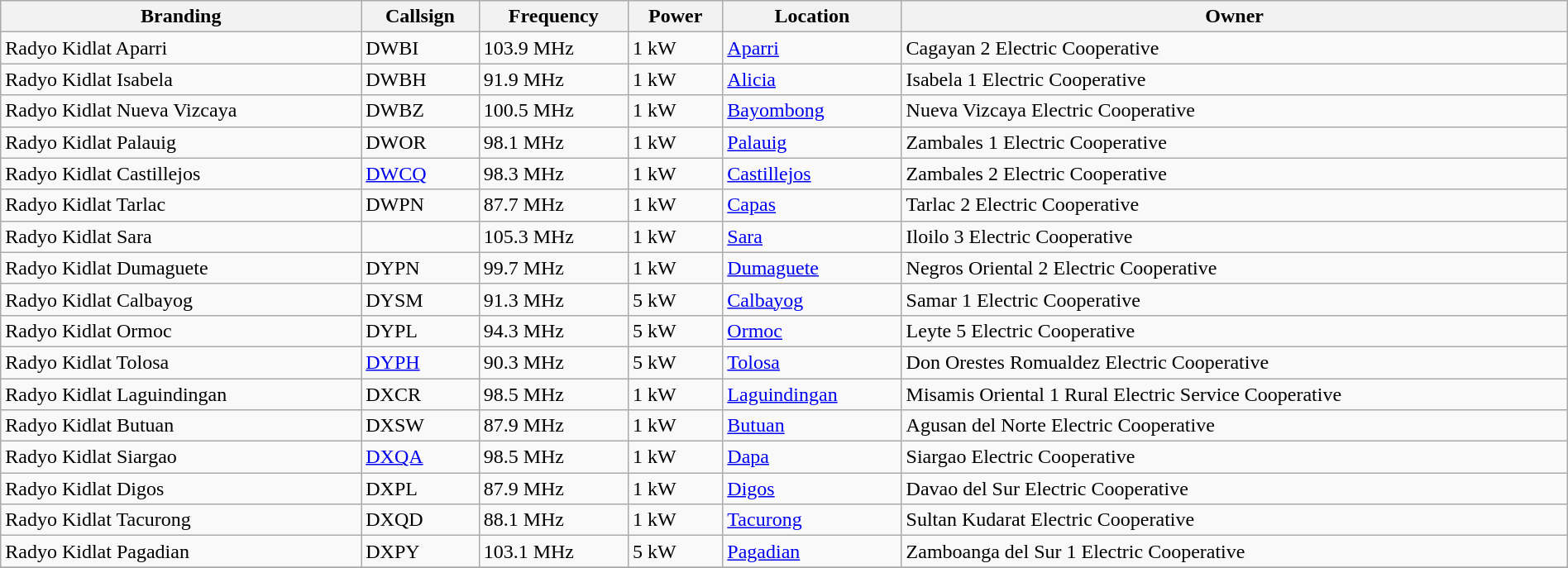<table class="wikitable" style="width:100%">
<tr>
<th>Branding</th>
<th>Callsign</th>
<th>Frequency</th>
<th>Power</th>
<th>Location</th>
<th>Owner</th>
</tr>
<tr>
<td>Radyo Kidlat Aparri</td>
<td>DWBI</td>
<td>103.9 MHz</td>
<td>1 kW</td>
<td><a href='#'>Aparri</a></td>
<td>Cagayan 2 Electric Cooperative</td>
</tr>
<tr>
<td>Radyo Kidlat Isabela</td>
<td>DWBH</td>
<td>91.9 MHz</td>
<td>1 kW</td>
<td><a href='#'>Alicia</a></td>
<td>Isabela 1 Electric Cooperative</td>
</tr>
<tr>
<td>Radyo Kidlat Nueva Vizcaya</td>
<td>DWBZ</td>
<td>100.5 MHz</td>
<td>1 kW</td>
<td><a href='#'>Bayombong</a></td>
<td>Nueva Vizcaya Electric Cooperative</td>
</tr>
<tr>
<td>Radyo Kidlat Palauig</td>
<td>DWOR</td>
<td>98.1 MHz</td>
<td>1 kW</td>
<td><a href='#'>Palauig</a></td>
<td>Zambales 1 Electric Cooperative</td>
</tr>
<tr>
<td>Radyo Kidlat Castillejos</td>
<td><a href='#'>DWCQ</a></td>
<td>98.3 MHz</td>
<td>1 kW</td>
<td><a href='#'>Castillejos</a></td>
<td>Zambales 2 Electric Cooperative</td>
</tr>
<tr>
<td>Radyo Kidlat Tarlac</td>
<td>DWPN</td>
<td>87.7 MHz</td>
<td>1 kW</td>
<td><a href='#'>Capas</a></td>
<td>Tarlac 2 Electric Cooperative</td>
</tr>
<tr>
<td>Radyo Kidlat Sara</td>
<td></td>
<td>105.3 MHz</td>
<td>1 kW</td>
<td><a href='#'>Sara</a></td>
<td>Iloilo 3 Electric Cooperative</td>
</tr>
<tr>
<td>Radyo Kidlat Dumaguete</td>
<td>DYPN</td>
<td>99.7 MHz</td>
<td>1 kW</td>
<td><a href='#'>Dumaguete</a></td>
<td>Negros Oriental 2 Electric Cooperative</td>
</tr>
<tr>
<td>Radyo Kidlat Calbayog</td>
<td>DYSM</td>
<td>91.3 MHz</td>
<td>5 kW</td>
<td><a href='#'>Calbayog</a></td>
<td>Samar 1 Electric Cooperative</td>
</tr>
<tr>
<td>Radyo Kidlat Ormoc</td>
<td>DYPL</td>
<td>94.3 MHz</td>
<td>5 kW</td>
<td><a href='#'>Ormoc</a></td>
<td>Leyte 5 Electric Cooperative</td>
</tr>
<tr>
<td>Radyo Kidlat Tolosa</td>
<td><a href='#'>DYPH</a></td>
<td>90.3 MHz</td>
<td>5 kW</td>
<td><a href='#'>Tolosa</a></td>
<td>Don Orestes Romualdez Electric Cooperative</td>
</tr>
<tr>
<td>Radyo Kidlat Laguindingan</td>
<td>DXCR</td>
<td>98.5 MHz</td>
<td>1 kW</td>
<td><a href='#'>Laguindingan</a></td>
<td>Misamis Oriental 1 Rural Electric Service Cooperative</td>
</tr>
<tr>
<td>Radyo Kidlat Butuan</td>
<td>DXSW</td>
<td>87.9 MHz</td>
<td>1 kW</td>
<td><a href='#'>Butuan</a></td>
<td>Agusan del Norte Electric Cooperative</td>
</tr>
<tr>
<td>Radyo Kidlat Siargao</td>
<td><a href='#'>DXQA</a></td>
<td>98.5 MHz</td>
<td>1 kW</td>
<td><a href='#'>Dapa</a></td>
<td>Siargao Electric Cooperative</td>
</tr>
<tr>
<td>Radyo Kidlat Digos</td>
<td>DXPL</td>
<td>87.9 MHz</td>
<td>1 kW</td>
<td><a href='#'>Digos</a></td>
<td>Davao del Sur Electric Cooperative</td>
</tr>
<tr>
<td>Radyo Kidlat Tacurong</td>
<td>DXQD</td>
<td>88.1 MHz</td>
<td>1 kW</td>
<td><a href='#'>Tacurong</a></td>
<td>Sultan Kudarat Electric Cooperative</td>
</tr>
<tr>
<td>Radyo Kidlat Pagadian</td>
<td>DXPY</td>
<td>103.1 MHz</td>
<td>5 kW</td>
<td><a href='#'>Pagadian</a></td>
<td>Zamboanga del Sur 1 Electric Cooperative</td>
</tr>
<tr>
</tr>
</table>
